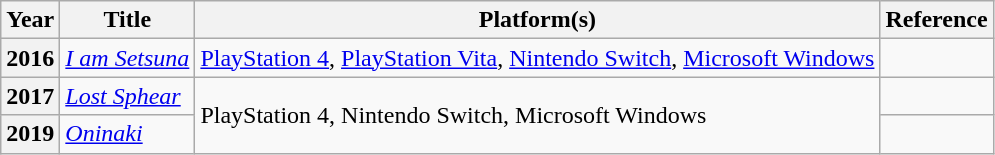<table class="wikitable sortable plainrowheaders">
<tr>
<th scope="col">Year</th>
<th scope="col">Title</th>
<th scope="col">Platform(s)</th>
<th scope="col">Reference</th>
</tr>
<tr>
<th>2016</th>
<td scope="row"><em><a href='#'>I am Setsuna</a></em></td>
<td><a href='#'>PlayStation 4</a>, <a href='#'>PlayStation Vita</a>, <a href='#'>Nintendo Switch</a>, <a href='#'>Microsoft Windows</a></td>
<td></td>
</tr>
<tr>
<th>2017</th>
<td scope="row"><em><a href='#'>Lost Sphear</a></em></td>
<td rowspan="2">PlayStation 4, Nintendo Switch, Microsoft Windows</td>
<td></td>
</tr>
<tr>
<th>2019</th>
<td scope="row"><em><a href='#'>Oninaki</a></em></td>
<td></td>
</tr>
</table>
